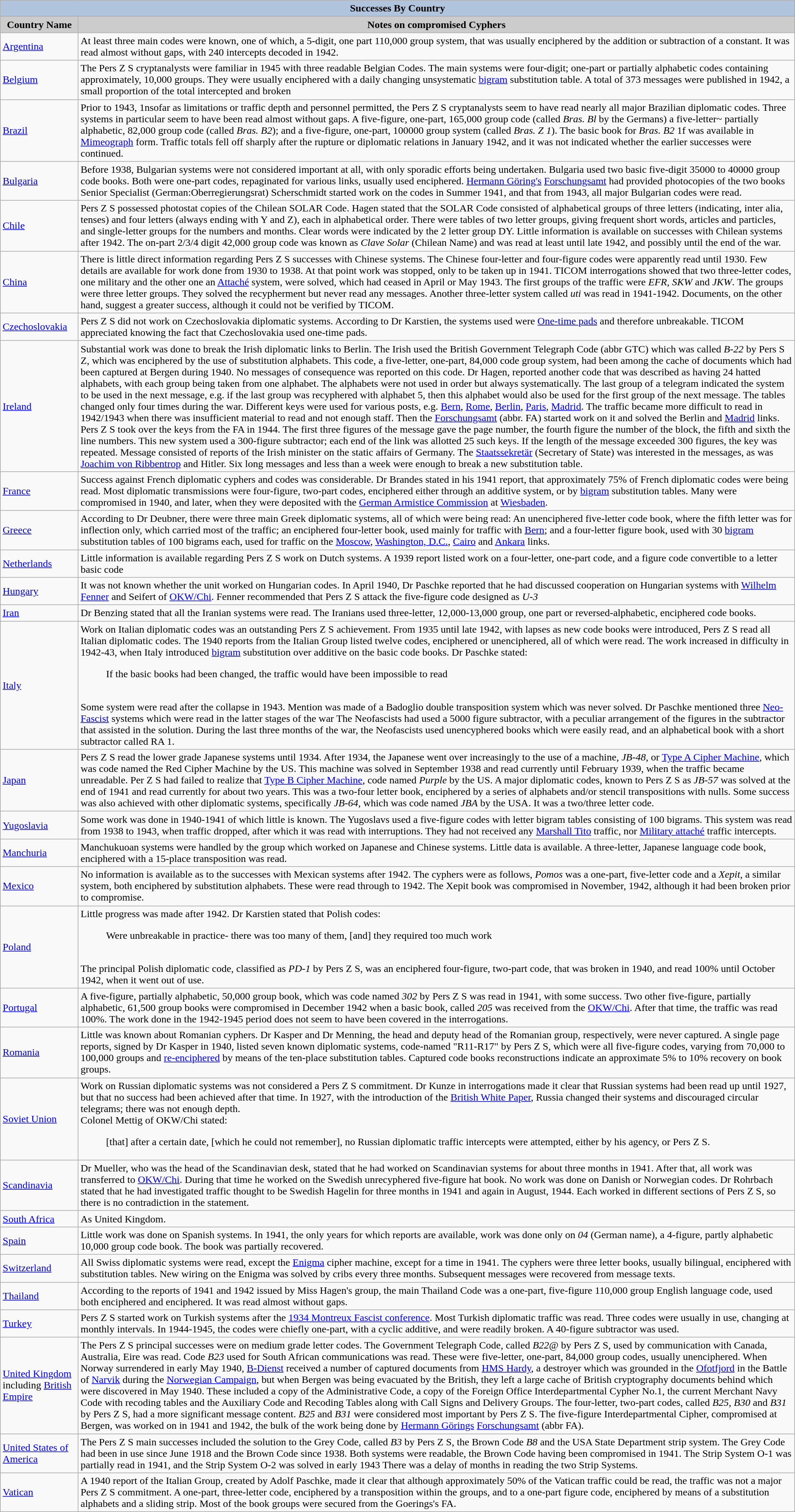<table class="wikitable">
<tr>
<th colspan=5 style="background:LightSteelBlue"><strong>Successes By Country</strong></th>
</tr>
<tr>
<th style="text-align: center;background:#ccc">Country Name</th>
<th style="text-align: center;background:#ccc">Notes on compromised Cyphers</th>
</tr>
<tr>
<td><a href='#'>Argentina</a></td>
<td>At least three main codes were known, one of which, a 5-digit, one part 110,000 group system, that was usually enciphered by the addition or subtraction of a constant. It was read almost without gaps, with 240 intercepts decoded in 1942.<br></td>
</tr>
<tr>
<td><a href='#'>Belgium</a></td>
<td>The Pers Z S cryptanalysts were familiar in 1945 with three readable Belgian Codes. The main systems were four-digit; one-part or partially alphabetic codes containing approximately, 10,000 groups. They were usually enciphered with a daily changing unsystematic <a href='#'>bigram</a> substitution table. A total of 373 messages were published in 1942, a small proportion of the total intercepted and broken</td>
</tr>
<tr>
<td><a href='#'>Brazil</a></td>
<td>Prior to 1943, 1nsofar as limitations or traffic depth and personnel permitted, the Pers Z S cryptanalysts seem to have read nearly all major Brazilian diplomatic codes. Three systems in particular seem to have been read almost without gaps. A five-figure, one-part, 165,000 group code (called <em>Bras. Bl</em> by the Germans) a five-letter~ partially alphabetic, 82,000 group code (called <em>Bras. B2</em>); and a five-figure, one-part, 100000 group system (called <em>Bras. Z 1</em>). The basic book for <em>Bras. B2</em> 1f was available in <a href='#'>Mimeograph</a> form. Traffic totals fell off sharply after the rupture or diplomatic relations in January 1942, and it was not indicated whether the earlier successes were continued.</td>
</tr>
<tr>
<td><a href='#'>Bulgaria</a></td>
<td>Before 1938, Bulgarian systems were not considered important at all, with only sporadic efforts being undertaken. Bulgaria used two basic five-digit 35000 to 40000 group code books. Both were one-part codes, repaginated for various links, usually used enciphered. <a href='#'>Hermann Göring's</a> <a href='#'>Forschungsamt</a> had provided photocopies of the two books Senior Specialist (German:Oberregierungsrat) Scherschmidt started work on the codes in Summer 1941, and that from 1943, all major Bulgarian codes were read.</td>
</tr>
<tr>
<td><a href='#'>Chile</a></td>
<td>Pers Z S possessed photostat copies of the Chilean SOLAR Code. Hagen stated that the SOLAR Code consisted of alphabetical groups of three letters (indicating, inter alia, tenses) and four letters (always ending with Y and Z), each in alphabetical order. There were tables of two letter groups, giving frequent short words, articles and particles, and single-letter groups for the numbers and months. Clear words were indicated by the 2 letter group DY. Little information is available on successes with Chilean systems after 1942. The on-part 2/3/4 digit 42,000 group code was known as <em>Clave Solar</em> (Chilean Name) and was read at least until late 1942, and possibly until the end of the war.</td>
</tr>
<tr>
<td><a href='#'>China</a></td>
<td>There is little direct information regarding Pers Z S successes with Chinese systems. The Chinese four-letter and four-figure codes were apparently read until 1930. Few details are available for work done from 1930 to 1938. At that point work was stopped, only to be taken up in 1941. TICOM interrogations showed that two three-letter codes, one military and the other one an <a href='#'>Attaché</a> system, were solved, which had ceased in April or May 1943. The first groups of the traffic were <em>EFR</em>, <em>SKW</em> and <em>JKW</em>. The groups were three letter groups. They solved the recypherment but never read any messages. Another three-letter system called <em>uti</em> was read in 1941-1942. Documents, on the other hand, suggest a greater success, although it could not be verified by TICOM.</td>
</tr>
<tr>
<td><a href='#'>Czechoslovakia</a></td>
<td>Pers Z S did not work on Czechoslovakia diplomatic systems. According to Dr Karstien, the systems used were <a href='#'>One-time pads</a> and therefore unbreakable. TICOM appreciated knowing the fact that Czechoslovakia used one-time pads.</td>
</tr>
<tr>
<td><a href='#'>Ireland</a></td>
<td>Substantial work was done to break the Irish diplomatic links to Berlin. The Irish used the British Government Telegraph Code (abbr GTC) which was called <em>B-22</em> by Pers S Z, which was enciphered by the use of substitution alphabets. This code, a five-letter, one-part, 84,000 code group system, had been among the cache of documents which had been captured at Bergen during 1940. No messages of consequence was reported on this code. Dr Hagen, reported another code that was described as having 24 hatted alphabets, with each group being taken from one alphabet. The alphabets were not used in order but always systematically. The last group of a telegram indicated the system to be used in the next message, e.g. if the last group was recyphered with alphabet 5, then this alphabet would also be used for the first group of the next message. The tables changed only four times during the war. Different keys were used for various posts, e.g. <a href='#'>Bern</a>, <a href='#'>Rome</a>, <a href='#'>Berlin</a>, <a href='#'>Paris</a>, <a href='#'>Madrid</a>. The traffic became more difficult to read in 1942/1943 when there was insufficient material to read and not enough staff. Then the <a href='#'>Forschungsamt</a> (abbr. FA) started work on it and solved the Berlin and <a href='#'>Madrid</a> links. Pers Z S took over the keys from the FA in 1944. The first three figures of the message gave the page number, the fourth figure the number of the block, the fifth and sixth the line numbers. This new system used a 300-figure subtractor; each end of the link was allotted 25 such keys. If the length of the message exceeded 300 figures, the key was repeated. Message consisted of reports of the Irish minister on the static affairs of Germany. The <a href='#'>Staatssekretär</a> (Secretary of State) was interested in the messages, as was <a href='#'>Joachim von Ribbentrop</a> and Hitler. Six long messages and less than a week were enough to break a new substitution table.</td>
</tr>
<tr>
<td><a href='#'>France</a></td>
<td>Success against French diplomatic cyphers and codes was considerable. Dr Brandes stated in his 1941 report, that approximately 75% of French diplomatic codes were being read. Most diplomatic transmissions were four-figure, two-part codes, enciphered either through an additive system, or by <a href='#'>bigram</a> substitution tables. Many were compromised in 1940, and later, when they were deposited with the <a href='#'>German Armistice Commission</a> at <a href='#'>Wiesbaden</a>.</td>
</tr>
<tr>
<td><a href='#'>Greece</a></td>
<td>According to Dr Deubner, there were three main Greek diplomatic systems, all of which were being read: An unenciphered five-letter code book, where the fifth letter was for inflection only, which carried most of the traffic; an enciphered four-letter book, used mainly for traffic with <a href='#'>Bern</a>; and a four-letter figure book, used with 30 <a href='#'>bigram</a> substitution tables of 100 bigrams each, used for traffic on the <a href='#'>Moscow</a>, <a href='#'>Washington, D.C.</a>, <a href='#'>Cairo</a> and <a href='#'>Ankara</a> links.</td>
</tr>
<tr>
<td><a href='#'>Netherlands</a></td>
<td>Little information is available regarding Pers Z S work on Dutch systems. A 1939 report listed work on a four-letter, one-part code, and a figure code convertible to a letter basic code</td>
</tr>
<tr>
<td><a href='#'>Hungary</a></td>
<td>It was not known whether the unit worked on Hungarian codes. In April 1940, Dr Paschke reported that he had discussed cooperation on Hungarian systems with <a href='#'>Wilhelm Fenner</a> and Seifert of <a href='#'>OKW/Chi</a>. Fenner recommended that Pers Z S attack the five-figure code designed as <em>U-3</em></td>
</tr>
<tr>
<td><a href='#'>Iran</a></td>
<td>Dr Benzing stated that all the Iranian systems were read. The Iranians used three-letter, 12,000-13,000 group, one part or reversed-alphabetic, enciphered code books.</td>
</tr>
<tr>
<td><a href='#'>Italy</a></td>
<td>Work on Italian diplomatic codes was an outstanding Pers Z S achievement. From 1935 until late 1942, with lapses as new code books were introduced, Pers Z S read all Italian diplomatic codes. The 1940 reports from the Italian Group listed twelve codes, enciphered or unenciphered, all of which were read. The work increased in difficulty in 1942-43, when Italy introduced <a href='#'>bigram</a> substitution over additive on the basic code books. Dr Paschke stated:<br><blockquote>
If the basic books had been changed, the traffic would have been impossible to read
</blockquote><br>Some system were read after the collapse in 1943. Mention was made of a Badoglio double transposition system which was never solved. Dr Paschke mentioned three <a href='#'>Neo-Fascist</a> systems which were read in the latter stages of the war The Neofascists had used a 5000 figure subtractor, with a peculiar arrangement of the figures in the subtractor that assisted in the solution. During the last three months of the war, the Neofascists used unencyphered books which were easily read, and an alphabetical book with a short subtractor called RA 1.</td>
</tr>
<tr>
<td><a href='#'>Japan</a></td>
<td>Pers Z S read the lower grade Japanese systems until 1934. After 1934, the Japanese went over increasingly to the use of a machine, <em>JB-48</em>, or <a href='#'>Type A Cipher Machine</a>, which was code named the Red Cipher Machine by the US. This machine was solved in September 1938 and read currently until February 1939, when the traffic became unreadable. Per Z S had failed to realize that <a href='#'>Type B Cipher Machine</a>, code named <em>Purple</em> by the US. A major diplomatic codes, known to Pers Z S as <em>JB-57</em> was solved at the end of 1941 and read currently for about two years. This was a two-four letter book, enciphered by a series of alphabets and/or stencil transpositions with nulls. Some success was also achieved with other diplomatic systems, specifically <em>JB-64</em>, which was code named <em>JBA</em> by the USA. It was a two/three letter code.</td>
</tr>
<tr>
<td><a href='#'>Yugoslavia</a></td>
<td>Some work was done in 1940-1941 of which little is known. The Yugoslavs used a five-figure codes with letter bigram tables consisting of 100 bigrams. This system was read from 1938 to 1943, when traffic dropped, after which it was read with interruptions. They had not received any <a href='#'>Marshall Tito</a> traffic, nor <a href='#'>Military attaché</a> traffic intercepts.</td>
</tr>
<tr>
<td><a href='#'>Manchuria</a></td>
<td>Manchukuoan systems were handled by the group which worked on Japanese and Chinese systems. Little data is available. A three-letter, Japanese language code book, enciphered with a 15-place transposition was read.</td>
</tr>
<tr>
<td><a href='#'>Mexico</a></td>
<td>No information is available as to the successes with Mexican systems after 1942. The cyphers were as follows, <em>Pomos</em> was a one-part, five-letter code and a <em>Xepit</em>, a similar system, both enciphered by substitution alphabets. These were read through to 1942. The Xepit book was compromised in November, 1942, although it had been broken prior to compromise.</td>
</tr>
<tr>
<td><a href='#'>Poland</a></td>
<td>Little progress was made after 1942. Dr Karstien stated that Polish codes:<br><blockquote>
Were unbreakable in practice- there was too many of them, [and] they required too much work
</blockquote><br>The principal Polish diplomatic code, classified as <em>PD-1</em> by Pers Z S, was an enciphered four-figure, two-part code, that was broken in 1940, and read 100% until October 1942, when it went out of use.</td>
</tr>
<tr>
<td><a href='#'>Portugal</a></td>
<td>A five-figure, partially alphabetic, 50,000 group book, which was code named <em>302</em> by Pers Z S was read in 1941, with some success. Two other five-figure, partially alphabetic, 61,500 group books were compromised in December 1942 when a basic book, called <em>205</em> was received from the <a href='#'>OKW/Chi</a>. After that time, the traffic was read 100%. The work done in the 1942-1945 period does not seem to have been covered in the interrogations.</td>
</tr>
<tr>
<td><a href='#'>Romania</a></td>
<td>Little was known about Romanian cyphers. Dr Kasper and Dr Menning, the head and deputy head of the Romanian group, respectively, were never captured. A single page reports, signed by Dr Kasper in 1940, listed seven known diplomatic systems, code-named "R11-R17" by Pers Z S, which were all five-figure codes, varying from 70,000 to 100,000 groups and <a href='#'>re-enciphered</a> by means of the ten-place substitution tables. Captured code books reconstructions indicate an approximate 5% to 10% recovery on book groups.</td>
</tr>
<tr>
<td><a href='#'>Soviet Union</a></td>
<td>Work on Russian diplomatic systems was not considered a Pers Z S commitment. Dr Kunze in interrogations made it clear that Russian systems had been read up until 1927, but that no success had been achieved after that time. In 1927, with the introduction of the <a href='#'>British White Paper</a>, Russia changed their systems and discouraged circular telegrams; there was not enough depth.<br>Colonel Mettig of OKW/Chi stated:<br><blockquote>
[that] after a certain date, [which he could not remember], no Russian diplomatic traffic intercepts were attempted, either by his agency, or Pers Z S.
</blockquote></td>
</tr>
<tr>
<td><a href='#'>Scandinavia</a></td>
<td>Dr Mueller, who was the head of the Scandinavian desk, stated that he had worked on Scandinavian systems for about three months in 1941. After that, all work was transferred to <a href='#'>OKW/Chi</a>. During that time he worked on the Swedish unrecyphered five-figure hat book. No work was done on Danish or Norwegian codes. Dr Rohrbach stated that he had investigated traffic thought to be Swedish Hagelin for three months in 1941 and again in August, 1944. Each worked in different sections of Pers Z S, so there is no contradiction in the statement.</td>
</tr>
<tr>
<td><a href='#'>South Africa</a></td>
<td>As United Kingdom.</td>
</tr>
<tr>
<td><a href='#'>Spain</a></td>
<td>Little work was done on Spanish systems. In 1941, the only years for which reports are available, work was done only on <em>04</em> (German name), a 4-figure, partly alphabetic 10,000 group code book. The book was partially recovered.</td>
</tr>
<tr>
<td><a href='#'>Switzerland</a></td>
<td>All Swiss diplomatic systems were read, except the <a href='#'>Enigma</a> cipher machine, except for a time in 1941. The cyphers were three letter books, usually bilingual, enciphered with substitution tables. New wiring on the Enigma was solved by cribs every three months. Subsequent messages were recovered from message texts.</td>
</tr>
<tr>
<td><a href='#'>Thailand</a></td>
<td>According to the reports of 1941 and 1942 issued by Miss Hagen's group, the main Thailand Code was a one-part, five-figure 110,000 group English language code, used both enciphered and enciphered. It was read almost without gaps.</td>
</tr>
<tr>
<td><a href='#'>Turkey</a></td>
<td>Pers Z S started work on Turkish systems after the <a href='#'>1934 Montreux Fascist conference</a>. Most Turkish diplomatic traffic was read. Three codes were usually in use, changing at monthly intervals. In 1944-1945, the codes were chiefly one-part, with a cyclic additive, and were readily broken. A 40-figure subtractor was used.</td>
</tr>
<tr>
<td><a href='#'>United Kingdom</a> including <a href='#'>British Empire</a></td>
<td>The Pers Z S principal successes were on medium grade letter codes. The Government Telegraph Code, called <em>B22@</em> by Pers Z S, used by communication with Canada, Australia, Eire was read. Code <em>B23</em> used for South African communications was read. These were five-letter, one-part, 84,000 group codes, usually unenciphered. When Norway surrendered in early May 1940, <a href='#'>B-Dienst</a> received a number of captured documents from <a href='#'>HMS Hardy</a>, a destroyer which was grounded in the <a href='#'>Ofotfjord</a> in the Battle of <a href='#'>Narvik</a> during the <a href='#'>Norwegian Campaign</a>, but when Bergen was being evacuated by the British, they left a large cache of British cryptography documents behind which were discovered in May 1940. These included a copy of the Administrative Code, a copy of the Foreign Office Interdepartmental Cypher No.1, the current Merchant Navy Code with recoding tables and the Auxiliary Code and Recoding Tables along with Call Signs and Delivery Groups. The four-letter, two-part codes, called <em>B25</em>, <em>B30</em> and <em>B31</em> by Pers Z S, had a more significant message content. <em>B25</em> and <em>B31</em> were considered most important by Pers Z S. The five-figure Interdepartmental Cipher, compromised at Bergen, was worked on in 1941 and 1942, the bulk of the work being done by <a href='#'>Hermann Görings</a> <a href='#'>Forschungsamt</a> (abbr FA).</td>
</tr>
<tr>
<td><a href='#'>United States of America</a></td>
<td>The Pers Z S main successes included the solution to the Grey Code, called <em>B3</em> by Pers Z S, the Brown Code <em>B8</em> and the USA State Department strip system. The Grey Code had been in use since June 1918 and the Brown Code since 1938. Both systems were readable, the Brown Code having been compromised in 1941. The Strip System O-1 was partially read in 1941, and the Strip System O-2 was solved in early 1943 There was a delay of months in reading the two Strip Systems.</td>
</tr>
<tr>
<td><a href='#'>Vatican</a></td>
<td>A 1940 report of the Italian Group, created by Adolf Paschke, made it clear that although approximately 50% of the Vatican traffic could be read, the traffic was not a major Pers Z S commitment. A one-part, three-letter code, enciphered by a transposition within the groups, and to a one-part figure code, enciphered by means of a substitution alphabets and a sliding strip. Most of the book groups were secured from the Goerings's FA.</td>
</tr>
</table>
